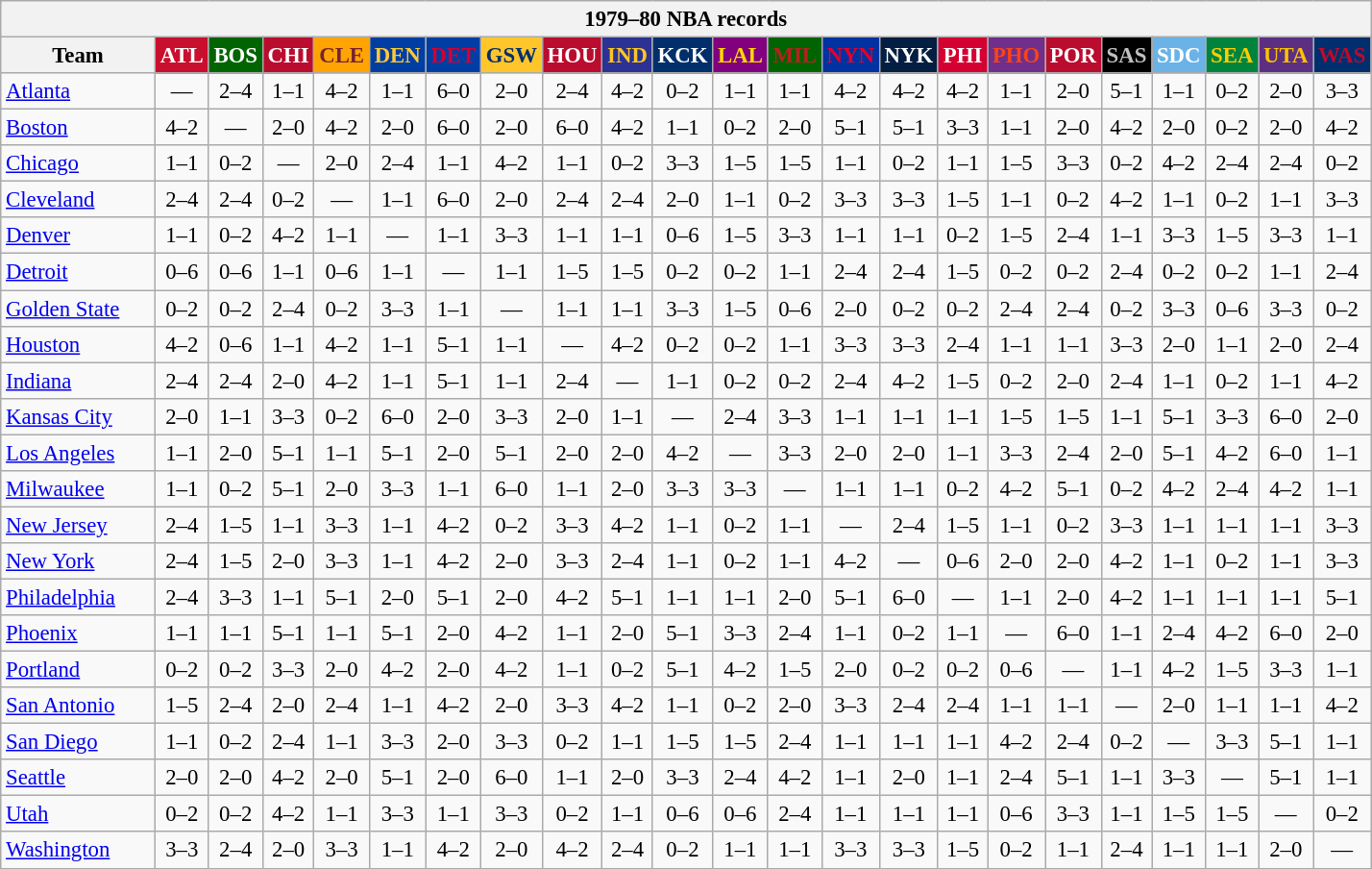<table class="wikitable" style="font-size:95%; text-align:center;">
<tr>
<th colspan=23>1979–80 NBA records</th>
</tr>
<tr>
<th width=100>Team</th>
<th style="background:#C90F2E;color:#FFFFFF;width=35">ATL</th>
<th style="background:#006400;color:#FFFFFF;width=35">BOS</th>
<th style="background:#BA0C2F;color:#FFFFFF;width=35">CHI</th>
<th style="background:#FFA402;color:#77222F;width=35">CLE</th>
<th style="background:#003EA4;color:#FDC835;width=35">DEN</th>
<th style="background:#003EA4;color:#D50032;width=35">DET</th>
<th style="background:#FFC62C;color:#012F6B;width=35">GSW</th>
<th style="background:#BA0C2F;color:#FFFFFF;width=35">HOU</th>
<th style="background:#2C3294;color:#FCC624;width=35">IND</th>
<th style="background:#012F6B;color:#FFFFFF;width=35">KCK</th>
<th style="background:#800080;color:#FFD700;width=35">LAL</th>
<th style="background:#006400;color:#B22222;width=35">MIL</th>
<th style="background:#0032A1;color:#E5002B;width=35">NYN</th>
<th style="background:#031E41;color:#FFFFFF;width=35">NYK</th>
<th style="background:#D40032;color:#FFFFFF;width=35">PHI</th>
<th style="background:#702F8B;color:#FA4417;width=35">PHO</th>
<th style="background:#BA0C2F;color:#FFFFFF;width=35">POR</th>
<th style="background:#000000;color:#C0C0C0;width=35">SAS</th>
<th style="background:#6BB3E6;color:#FFFFFF;width=35">SDC</th>
<th style="background:#00843D;color:#FFCD01;width=35">SEA</th>
<th style="background:#5C2F83;color:#FCC200;width=35">UTA</th>
<th style="background:#012F6D;color:#BA0C2F;width=35">WAS</th>
</tr>
<tr>
<td style="text-align:left;"><a href='#'>Atlanta</a></td>
<td>—</td>
<td>2–4</td>
<td>1–1</td>
<td>4–2</td>
<td>1–1</td>
<td>6–0</td>
<td>2–0</td>
<td>2–4</td>
<td>4–2</td>
<td>0–2</td>
<td>1–1</td>
<td>1–1</td>
<td>4–2</td>
<td>4–2</td>
<td>4–2</td>
<td>1–1</td>
<td>2–0</td>
<td>5–1</td>
<td>1–1</td>
<td>0–2</td>
<td>2–0</td>
<td>3–3</td>
</tr>
<tr>
<td style="text-align:left;"><a href='#'>Boston</a></td>
<td>4–2</td>
<td>—</td>
<td>2–0</td>
<td>4–2</td>
<td>2–0</td>
<td>6–0</td>
<td>2–0</td>
<td>6–0</td>
<td>4–2</td>
<td>1–1</td>
<td>0–2</td>
<td>2–0</td>
<td>5–1</td>
<td>5–1</td>
<td>3–3</td>
<td>1–1</td>
<td>2–0</td>
<td>4–2</td>
<td>2–0</td>
<td>0–2</td>
<td>2–0</td>
<td>4–2</td>
</tr>
<tr>
<td style="text-align:left;"><a href='#'>Chicago</a></td>
<td>1–1</td>
<td>0–2</td>
<td>—</td>
<td>2–0</td>
<td>2–4</td>
<td>1–1</td>
<td>4–2</td>
<td>1–1</td>
<td>0–2</td>
<td>3–3</td>
<td>1–5</td>
<td>1–5</td>
<td>1–1</td>
<td>0–2</td>
<td>1–1</td>
<td>1–5</td>
<td>3–3</td>
<td>0–2</td>
<td>4–2</td>
<td>2–4</td>
<td>2–4</td>
<td>0–2</td>
</tr>
<tr>
<td style="text-align:left;"><a href='#'>Cleveland</a></td>
<td>2–4</td>
<td>2–4</td>
<td>0–2</td>
<td>—</td>
<td>1–1</td>
<td>6–0</td>
<td>2–0</td>
<td>2–4</td>
<td>2–4</td>
<td>2–0</td>
<td>1–1</td>
<td>0–2</td>
<td>3–3</td>
<td>3–3</td>
<td>1–5</td>
<td>1–1</td>
<td>0–2</td>
<td>4–2</td>
<td>1–1</td>
<td>0–2</td>
<td>1–1</td>
<td>3–3</td>
</tr>
<tr>
<td style="text-align:left;"><a href='#'>Denver</a></td>
<td>1–1</td>
<td>0–2</td>
<td>4–2</td>
<td>1–1</td>
<td>—</td>
<td>1–1</td>
<td>3–3</td>
<td>1–1</td>
<td>1–1</td>
<td>0–6</td>
<td>1–5</td>
<td>3–3</td>
<td>1–1</td>
<td>1–1</td>
<td>0–2</td>
<td>1–5</td>
<td>2–4</td>
<td>1–1</td>
<td>3–3</td>
<td>1–5</td>
<td>3–3</td>
<td>1–1</td>
</tr>
<tr>
<td style="text-align:left;"><a href='#'>Detroit</a></td>
<td>0–6</td>
<td>0–6</td>
<td>1–1</td>
<td>0–6</td>
<td>1–1</td>
<td>—</td>
<td>1–1</td>
<td>1–5</td>
<td>1–5</td>
<td>0–2</td>
<td>0–2</td>
<td>1–1</td>
<td>2–4</td>
<td>2–4</td>
<td>1–5</td>
<td>0–2</td>
<td>0–2</td>
<td>2–4</td>
<td>0–2</td>
<td>0–2</td>
<td>1–1</td>
<td>2–4</td>
</tr>
<tr>
<td style="text-align:left;"><a href='#'>Golden State</a></td>
<td>0–2</td>
<td>0–2</td>
<td>2–4</td>
<td>0–2</td>
<td>3–3</td>
<td>1–1</td>
<td>—</td>
<td>1–1</td>
<td>1–1</td>
<td>3–3</td>
<td>1–5</td>
<td>0–6</td>
<td>2–0</td>
<td>0–2</td>
<td>0–2</td>
<td>2–4</td>
<td>2–4</td>
<td>0–2</td>
<td>3–3</td>
<td>0–6</td>
<td>3–3</td>
<td>0–2</td>
</tr>
<tr>
<td style="text-align:left;"><a href='#'>Houston</a></td>
<td>4–2</td>
<td>0–6</td>
<td>1–1</td>
<td>4–2</td>
<td>1–1</td>
<td>5–1</td>
<td>1–1</td>
<td>—</td>
<td>4–2</td>
<td>0–2</td>
<td>0–2</td>
<td>1–1</td>
<td>3–3</td>
<td>3–3</td>
<td>2–4</td>
<td>1–1</td>
<td>1–1</td>
<td>3–3</td>
<td>2–0</td>
<td>1–1</td>
<td>2–0</td>
<td>2–4</td>
</tr>
<tr>
<td style="text-align:left;"><a href='#'>Indiana</a></td>
<td>2–4</td>
<td>2–4</td>
<td>2–0</td>
<td>4–2</td>
<td>1–1</td>
<td>5–1</td>
<td>1–1</td>
<td>2–4</td>
<td>—</td>
<td>1–1</td>
<td>0–2</td>
<td>0–2</td>
<td>2–4</td>
<td>4–2</td>
<td>1–5</td>
<td>0–2</td>
<td>2–0</td>
<td>2–4</td>
<td>1–1</td>
<td>0–2</td>
<td>1–1</td>
<td>4–2</td>
</tr>
<tr>
<td style="text-align:left;"><a href='#'>Kansas City</a></td>
<td>2–0</td>
<td>1–1</td>
<td>3–3</td>
<td>0–2</td>
<td>6–0</td>
<td>2–0</td>
<td>3–3</td>
<td>2–0</td>
<td>1–1</td>
<td>—</td>
<td>2–4</td>
<td>3–3</td>
<td>1–1</td>
<td>1–1</td>
<td>1–1</td>
<td>1–5</td>
<td>1–5</td>
<td>1–1</td>
<td>5–1</td>
<td>3–3</td>
<td>6–0</td>
<td>2–0</td>
</tr>
<tr>
<td style="text-align:left;"><a href='#'>Los Angeles</a></td>
<td>1–1</td>
<td>2–0</td>
<td>5–1</td>
<td>1–1</td>
<td>5–1</td>
<td>2–0</td>
<td>5–1</td>
<td>2–0</td>
<td>2–0</td>
<td>4–2</td>
<td>—</td>
<td>3–3</td>
<td>2–0</td>
<td>2–0</td>
<td>1–1</td>
<td>3–3</td>
<td>2–4</td>
<td>2–0</td>
<td>5–1</td>
<td>4–2</td>
<td>6–0</td>
<td>1–1</td>
</tr>
<tr>
<td style="text-align:left;"><a href='#'>Milwaukee</a></td>
<td>1–1</td>
<td>0–2</td>
<td>5–1</td>
<td>2–0</td>
<td>3–3</td>
<td>1–1</td>
<td>6–0</td>
<td>1–1</td>
<td>2–0</td>
<td>3–3</td>
<td>3–3</td>
<td>—</td>
<td>1–1</td>
<td>1–1</td>
<td>0–2</td>
<td>4–2</td>
<td>5–1</td>
<td>0–2</td>
<td>4–2</td>
<td>2–4</td>
<td>4–2</td>
<td>1–1</td>
</tr>
<tr>
<td style="text-align:left;"><a href='#'>New Jersey</a></td>
<td>2–4</td>
<td>1–5</td>
<td>1–1</td>
<td>3–3</td>
<td>1–1</td>
<td>4–2</td>
<td>0–2</td>
<td>3–3</td>
<td>4–2</td>
<td>1–1</td>
<td>0–2</td>
<td>1–1</td>
<td>—</td>
<td>2–4</td>
<td>1–5</td>
<td>1–1</td>
<td>0–2</td>
<td>3–3</td>
<td>1–1</td>
<td>1–1</td>
<td>1–1</td>
<td>3–3</td>
</tr>
<tr>
<td style="text-align:left;"><a href='#'>New York</a></td>
<td>2–4</td>
<td>1–5</td>
<td>2–0</td>
<td>3–3</td>
<td>1–1</td>
<td>4–2</td>
<td>2–0</td>
<td>3–3</td>
<td>2–4</td>
<td>1–1</td>
<td>0–2</td>
<td>1–1</td>
<td>4–2</td>
<td>—</td>
<td>0–6</td>
<td>2–0</td>
<td>2–0</td>
<td>4–2</td>
<td>1–1</td>
<td>0–2</td>
<td>1–1</td>
<td>3–3</td>
</tr>
<tr>
<td style="text-align:left;"><a href='#'>Philadelphia</a></td>
<td>2–4</td>
<td>3–3</td>
<td>1–1</td>
<td>5–1</td>
<td>2–0</td>
<td>5–1</td>
<td>2–0</td>
<td>4–2</td>
<td>5–1</td>
<td>1–1</td>
<td>1–1</td>
<td>2–0</td>
<td>5–1</td>
<td>6–0</td>
<td>—</td>
<td>1–1</td>
<td>2–0</td>
<td>4–2</td>
<td>1–1</td>
<td>1–1</td>
<td>1–1</td>
<td>5–1</td>
</tr>
<tr>
<td style="text-align:left;"><a href='#'>Phoenix</a></td>
<td>1–1</td>
<td>1–1</td>
<td>5–1</td>
<td>1–1</td>
<td>5–1</td>
<td>2–0</td>
<td>4–2</td>
<td>1–1</td>
<td>2–0</td>
<td>5–1</td>
<td>3–3</td>
<td>2–4</td>
<td>1–1</td>
<td>0–2</td>
<td>1–1</td>
<td>—</td>
<td>6–0</td>
<td>1–1</td>
<td>2–4</td>
<td>4–2</td>
<td>6–0</td>
<td>2–0</td>
</tr>
<tr>
<td style="text-align:left;"><a href='#'>Portland</a></td>
<td>0–2</td>
<td>0–2</td>
<td>3–3</td>
<td>2–0</td>
<td>4–2</td>
<td>2–0</td>
<td>4–2</td>
<td>1–1</td>
<td>0–2</td>
<td>5–1</td>
<td>4–2</td>
<td>1–5</td>
<td>2–0</td>
<td>0–2</td>
<td>0–2</td>
<td>0–6</td>
<td>—</td>
<td>1–1</td>
<td>4–2</td>
<td>1–5</td>
<td>3–3</td>
<td>1–1</td>
</tr>
<tr>
<td style="text-align:left;"><a href='#'>San Antonio</a></td>
<td>1–5</td>
<td>2–4</td>
<td>2–0</td>
<td>2–4</td>
<td>1–1</td>
<td>4–2</td>
<td>2–0</td>
<td>3–3</td>
<td>4–2</td>
<td>1–1</td>
<td>0–2</td>
<td>2–0</td>
<td>3–3</td>
<td>2–4</td>
<td>2–4</td>
<td>1–1</td>
<td>1–1</td>
<td>—</td>
<td>2–0</td>
<td>1–1</td>
<td>1–1</td>
<td>4–2</td>
</tr>
<tr>
<td style="text-align:left;"><a href='#'>San Diego</a></td>
<td>1–1</td>
<td>0–2</td>
<td>2–4</td>
<td>1–1</td>
<td>3–3</td>
<td>2–0</td>
<td>3–3</td>
<td>0–2</td>
<td>1–1</td>
<td>1–5</td>
<td>1–5</td>
<td>2–4</td>
<td>1–1</td>
<td>1–1</td>
<td>1–1</td>
<td>4–2</td>
<td>2–4</td>
<td>0–2</td>
<td>—</td>
<td>3–3</td>
<td>5–1</td>
<td>1–1</td>
</tr>
<tr>
<td style="text-align:left;"><a href='#'>Seattle</a></td>
<td>2–0</td>
<td>2–0</td>
<td>4–2</td>
<td>2–0</td>
<td>5–1</td>
<td>2–0</td>
<td>6–0</td>
<td>1–1</td>
<td>2–0</td>
<td>3–3</td>
<td>2–4</td>
<td>4–2</td>
<td>1–1</td>
<td>2–0</td>
<td>1–1</td>
<td>2–4</td>
<td>5–1</td>
<td>1–1</td>
<td>3–3</td>
<td>—</td>
<td>5–1</td>
<td>1–1</td>
</tr>
<tr>
<td style="text-align:left;"><a href='#'>Utah</a></td>
<td>0–2</td>
<td>0–2</td>
<td>4–2</td>
<td>1–1</td>
<td>3–3</td>
<td>1–1</td>
<td>3–3</td>
<td>0–2</td>
<td>1–1</td>
<td>0–6</td>
<td>0–6</td>
<td>2–4</td>
<td>1–1</td>
<td>1–1</td>
<td>1–1</td>
<td>0–6</td>
<td>3–3</td>
<td>1–1</td>
<td>1–5</td>
<td>1–5</td>
<td>—</td>
<td>0–2</td>
</tr>
<tr>
<td style="text-align:left;"><a href='#'>Washington</a></td>
<td>3–3</td>
<td>2–4</td>
<td>2–0</td>
<td>3–3</td>
<td>1–1</td>
<td>4–2</td>
<td>2–0</td>
<td>4–2</td>
<td>2–4</td>
<td>0–2</td>
<td>1–1</td>
<td>1–1</td>
<td>3–3</td>
<td>3–3</td>
<td>1–5</td>
<td>0–2</td>
<td>1–1</td>
<td>2–4</td>
<td>1–1</td>
<td>1–1</td>
<td>2–0</td>
<td>—</td>
</tr>
</table>
